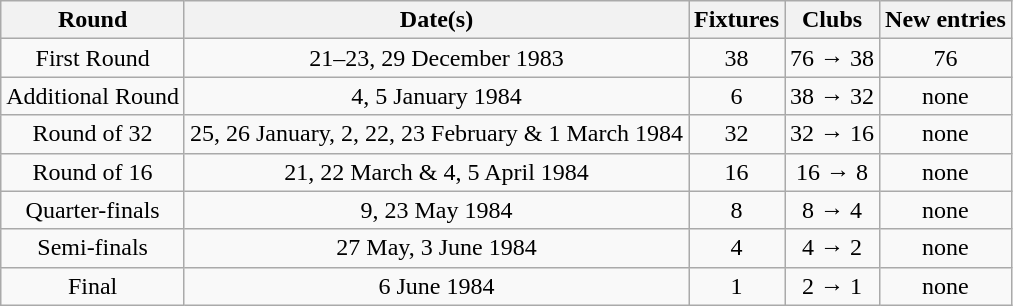<table class="wikitable" style="text-align:center">
<tr>
<th>Round</th>
<th>Date(s)</th>
<th>Fixtures</th>
<th>Clubs</th>
<th>New entries</th>
</tr>
<tr>
<td>First Round</td>
<td>21–23, 29 December 1983</td>
<td>38</td>
<td>76 → 38</td>
<td>76</td>
</tr>
<tr>
<td>Additional Round</td>
<td>4, 5 January 1984</td>
<td>6</td>
<td>38 → 32</td>
<td>none</td>
</tr>
<tr>
<td>Round of 32</td>
<td>25, 26 January, 2, 22, 23 February & 1 March 1984</td>
<td>32</td>
<td>32 → 16</td>
<td>none</td>
</tr>
<tr>
<td>Round of 16</td>
<td>21, 22 March & 4, 5 April 1984</td>
<td>16</td>
<td>16 → 8</td>
<td>none</td>
</tr>
<tr>
<td>Quarter-finals</td>
<td>9, 23 May 1984</td>
<td>8</td>
<td>8 → 4</td>
<td>none</td>
</tr>
<tr>
<td>Semi-finals</td>
<td>27 May, 3 June 1984</td>
<td>4</td>
<td>4 → 2</td>
<td>none</td>
</tr>
<tr>
<td>Final</td>
<td>6 June 1984</td>
<td>1</td>
<td>2 → 1</td>
<td>none</td>
</tr>
</table>
